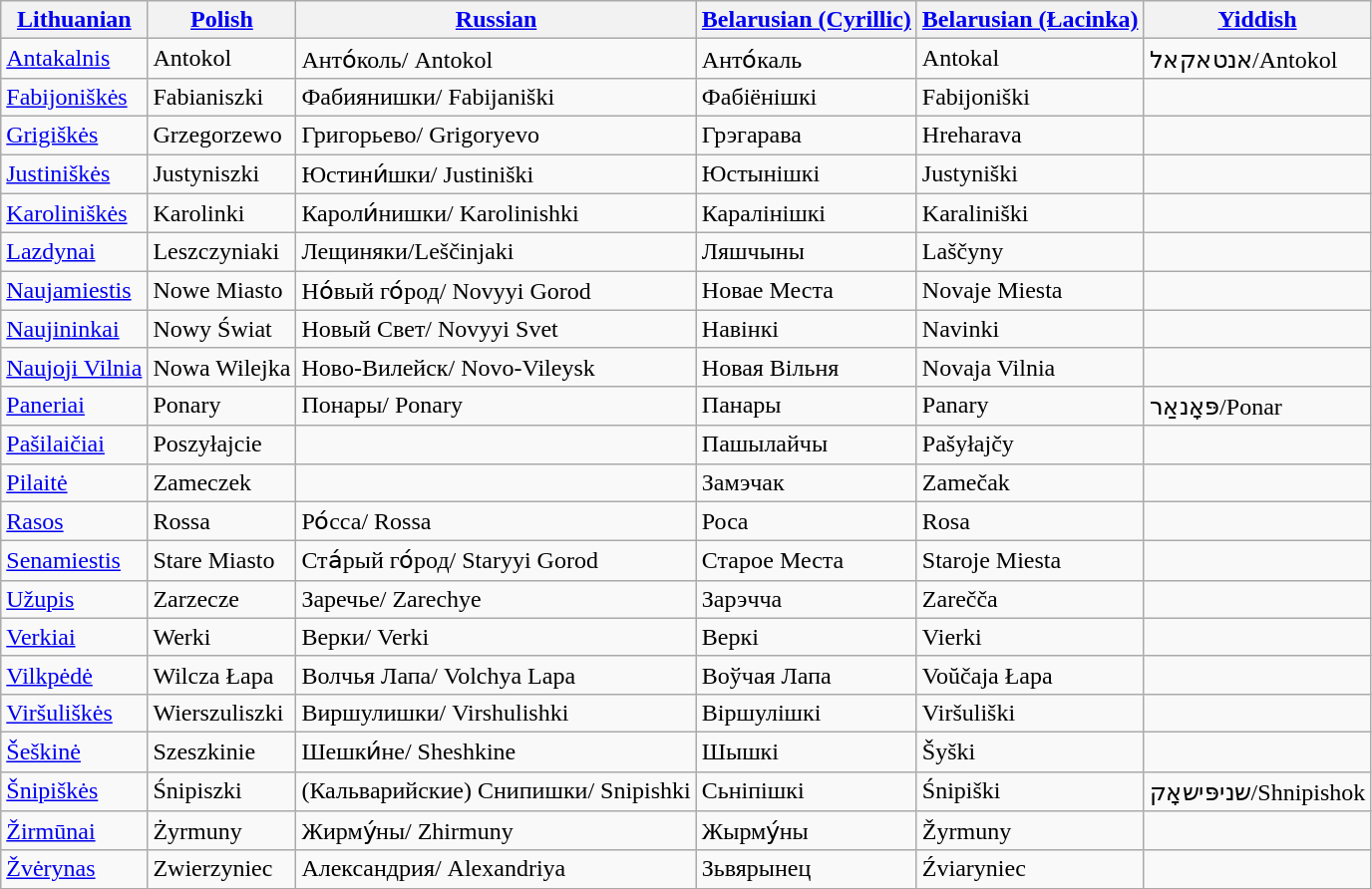<table class="sortable wikitable" border="1">
<tr>
<th><a href='#'>Lithuanian</a></th>
<th><a href='#'>Polish</a></th>
<th><a href='#'>Russian</a></th>
<th><a href='#'>Belarusian (Cyrillic)</a></th>
<th><a href='#'>Belarusian (Łacinka)</a></th>
<th><a href='#'>Yiddish</a></th>
</tr>
<tr>
<td><a href='#'>Antakalnis</a></td>
<td>Antokol</td>
<td>Анто́коль/ Antokol</td>
<td>Анто́каль</td>
<td>Antokal</td>
<td>אנטאקאל/Antokol</td>
</tr>
<tr>
<td><a href='#'>Fabijoniškės</a></td>
<td>Fabianiszki</td>
<td>Фабиянишки/ Fabijaniški</td>
<td>Фабіёнішкі</td>
<td>Fabijoniški</td>
<td></td>
</tr>
<tr>
<td><a href='#'>Grigiškės</a></td>
<td>Grzegorzewo</td>
<td>Григорьево/ Grigoryevo</td>
<td>Грэгарава</td>
<td>Hreharava</td>
<td></td>
</tr>
<tr>
<td><a href='#'>Justiniškės</a></td>
<td>Justyniszki</td>
<td>Юстини́шки/ Justiniški</td>
<td>Юстынішкі</td>
<td>Justyniški</td>
<td></td>
</tr>
<tr>
<td><a href='#'>Karoliniškės</a></td>
<td>Karolinki</td>
<td>Кароли́нишки/ Karolinishki</td>
<td>Каралінішкі</td>
<td>Karaliniški</td>
<td></td>
</tr>
<tr>
<td><a href='#'>Lazdynai</a></td>
<td>Leszczyniaki</td>
<td>Лещиняки/Leščinjaki</td>
<td>Ляшчыны</td>
<td>Laščyny</td>
<td></td>
</tr>
<tr>
<td><a href='#'>Naujamiestis</a></td>
<td>Nowe Miasto</td>
<td>Но́вый го́род/ Novyyi Gorod</td>
<td>Новае Места</td>
<td>Novaje Miesta</td>
<td></td>
</tr>
<tr>
<td><a href='#'>Naujininkai</a></td>
<td>Nowy Świat</td>
<td>Новый Свет/ Novyyi Svet</td>
<td>Навінкі</td>
<td>Navinki</td>
<td></td>
</tr>
<tr>
<td><a href='#'>Naujoji Vilnia</a></td>
<td>Nowa Wilejka</td>
<td>Ново-Вилейск/ Novo-Vileysk</td>
<td>Новая Вільня</td>
<td>Novaja Vilnia</td>
<td></td>
</tr>
<tr>
<td><a href='#'>Paneriai</a></td>
<td>Ponary</td>
<td>Понары/ Ponary</td>
<td>Панары</td>
<td>Panary</td>
<td>פּאָנאַר/Ponar</td>
</tr>
<tr>
<td><a href='#'>Pašilaičiai</a></td>
<td>Poszyłajcie</td>
<td></td>
<td>Пашылайчы</td>
<td>Pašyłajčy</td>
<td></td>
</tr>
<tr>
<td><a href='#'>Pilaitė</a></td>
<td>Zameczek</td>
<td></td>
<td>Замэчак</td>
<td>Zamečak</td>
<td></td>
</tr>
<tr>
<td><a href='#'>Rasos</a></td>
<td>Rossa</td>
<td>Ро́сса/ Rossa</td>
<td>Росa</td>
<td>Rosa</td>
<td></td>
</tr>
<tr>
<td><a href='#'>Senamiestis</a></td>
<td>Stare Miasto</td>
<td>Ста́рый го́род/ Staryyi Gorod</td>
<td>Старое Места</td>
<td>Staroje Miesta</td>
<td></td>
</tr>
<tr>
<td><a href='#'>Užupis</a></td>
<td>Zarzecze</td>
<td>Заречье/ Zarechye</td>
<td>Зарэчча</td>
<td>Zarečča</td>
<td></td>
</tr>
<tr>
<td><a href='#'>Verkiai</a></td>
<td>Werki</td>
<td>Верки/ Verki</td>
<td>Веркі</td>
<td>Vierki</td>
<td></td>
</tr>
<tr>
<td><a href='#'>Vilkpėdė</a></td>
<td>Wilcza Łapa</td>
<td>Волчья Лапа/ Volchya Lapa</td>
<td>Воўчая Лапа</td>
<td>Voŭčaja Łapa</td>
<td></td>
</tr>
<tr>
<td><a href='#'>Viršuliškės</a></td>
<td>Wierszuliszki</td>
<td>Виршулишки/ Virshulishki</td>
<td>Віршулішкі</td>
<td>Viršuliški</td>
<td></td>
</tr>
<tr>
<td><a href='#'>Šeškinė</a></td>
<td>Szeszkinie</td>
<td>Шешки́не/ Sheshkine</td>
<td>Шышкі</td>
<td>Šyški</td>
<td></td>
</tr>
<tr>
<td><a href='#'>Šnipiškės</a></td>
<td>Śnipiszki</td>
<td>(Кальварийские) Снипишки/ Snipishki</td>
<td>Сьнiпiшкi</td>
<td>Śnipiški</td>
<td>שניפּישאָק/Shnipishok</td>
</tr>
<tr>
<td><a href='#'>Žirmūnai</a></td>
<td>Żyrmuny</td>
<td>Жирму́ны/ Zhirmuny</td>
<td>Жырму́ны</td>
<td>Žyrmuny</td>
<td></td>
</tr>
<tr>
<td><a href='#'>Žvėrynas</a></td>
<td>Zwierzyniec</td>
<td>Александрия/ Alexandriya</td>
<td>Зьвярынец</td>
<td>Źviaryniec</td>
<td></td>
</tr>
</table>
